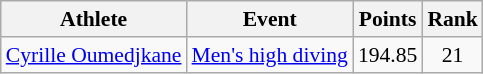<table class=wikitable style="font-size:90%;">
<tr>
<th>Athlete</th>
<th>Event</th>
<th>Points</th>
<th>Rank</th>
</tr>
<tr align=center>
<td align=left><a href='#'>Cyrille Oumedjkane</a></td>
<td align=left><a href='#'>Men's high diving</a></td>
<td>194.85</td>
<td>21</td>
</tr>
</table>
